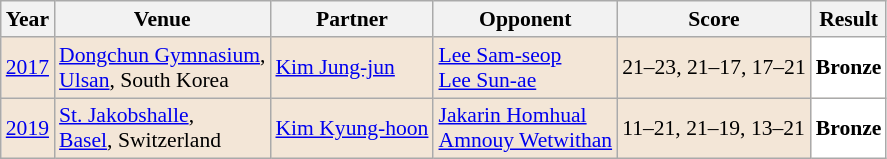<table class="sortable wikitable" style="font-size: 90%;">
<tr>
<th>Year</th>
<th>Venue</th>
<th>Partner</th>
<th>Opponent</th>
<th>Score</th>
<th>Result</th>
</tr>
<tr style="background:#F3E6D7">
<td align="center"><a href='#'>2017</a></td>
<td align="left"><a href='#'>Dongchun Gymnasium</a>,<br><a href='#'>Ulsan</a>, South Korea</td>
<td align="left"> <a href='#'>Kim Jung-jun</a></td>
<td align="left"> <a href='#'>Lee Sam-seop</a><br> <a href='#'>Lee Sun-ae</a></td>
<td align="left">21–23, 21–17, 17–21</td>
<td style="text-align:left; background:white"> <strong>Bronze</strong></td>
</tr>
<tr style="background:#F3E6D7">
<td align="center"><a href='#'>2019</a></td>
<td align="left"><a href='#'>St. Jakobshalle</a>,<br><a href='#'>Basel</a>, Switzerland</td>
<td align="left"> <a href='#'>Kim Kyung-hoon</a></td>
<td align="left"> <a href='#'>Jakarin Homhual</a><br> <a href='#'>Amnouy Wetwithan</a></td>
<td align="left">11–21, 21–19, 13–21</td>
<td style="text-align:left; background:white"> <strong>Bronze</strong></td>
</tr>
</table>
